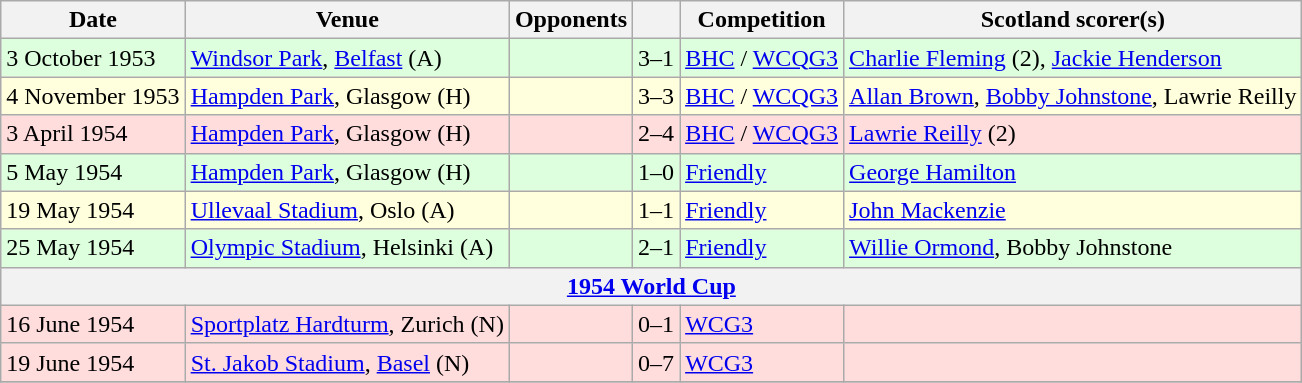<table class="wikitable">
<tr>
<th>Date</th>
<th>Venue</th>
<th>Opponents</th>
<th></th>
<th>Competition</th>
<th>Scotland scorer(s)</th>
</tr>
<tr bgcolor=#ddffdd>
<td>3 October 1953</td>
<td><a href='#'>Windsor Park</a>, <a href='#'>Belfast</a> (A)</td>
<td></td>
<td align=center>3–1</td>
<td><a href='#'>BHC</a> / <a href='#'>WCQG3</a></td>
<td><a href='#'>Charlie Fleming</a> (2), <a href='#'>Jackie Henderson</a></td>
</tr>
<tr bgcolor=#ffffdd>
<td>4 November 1953</td>
<td><a href='#'>Hampden Park</a>, Glasgow (H)</td>
<td></td>
<td align=center>3–3</td>
<td><a href='#'>BHC</a> / <a href='#'>WCQG3</a></td>
<td><a href='#'>Allan Brown</a>, <a href='#'>Bobby Johnstone</a>, Lawrie Reilly</td>
</tr>
<tr bgcolor=#ffdddd>
<td>3 April 1954</td>
<td><a href='#'>Hampden Park</a>, Glasgow (H)</td>
<td></td>
<td align=center>2–4</td>
<td><a href='#'>BHC</a> / <a href='#'>WCQG3</a></td>
<td><a href='#'>Lawrie Reilly</a> (2)</td>
</tr>
<tr bgcolor=#ddffdd>
<td>5 May 1954</td>
<td><a href='#'>Hampden Park</a>, Glasgow (H)</td>
<td></td>
<td align=center>1–0</td>
<td><a href='#'>Friendly</a></td>
<td><a href='#'>George Hamilton</a></td>
</tr>
<tr bgcolor=#ffffdd>
<td>19 May 1954</td>
<td><a href='#'>Ullevaal Stadium</a>, Oslo (A)</td>
<td></td>
<td align=center>1–1</td>
<td><a href='#'>Friendly</a></td>
<td><a href='#'>John Mackenzie</a></td>
</tr>
<tr bgcolor=#ddffdd>
<td>25 May 1954</td>
<td><a href='#'>Olympic Stadium</a>, Helsinki (A)</td>
<td></td>
<td align=center>2–1</td>
<td><a href='#'>Friendly</a></td>
<td><a href='#'>Willie Ormond</a>, Bobby Johnstone</td>
</tr>
<tr>
<th colspan=6><a href='#'>1954 World Cup</a></th>
</tr>
<tr bgcolor=#ffdddd>
<td>16 June 1954</td>
<td><a href='#'>Sportplatz Hardturm</a>, Zurich (N)</td>
<td></td>
<td align=center>0–1</td>
<td><a href='#'>WCG3</a></td>
<td></td>
</tr>
<tr bgcolor=#ffdddd>
<td>19 June 1954</td>
<td><a href='#'>St. Jakob Stadium</a>, <a href='#'>Basel</a> (N)</td>
<td></td>
<td align=center>0–7</td>
<td><a href='#'>WCG3</a></td>
<td></td>
</tr>
<tr>
</tr>
</table>
